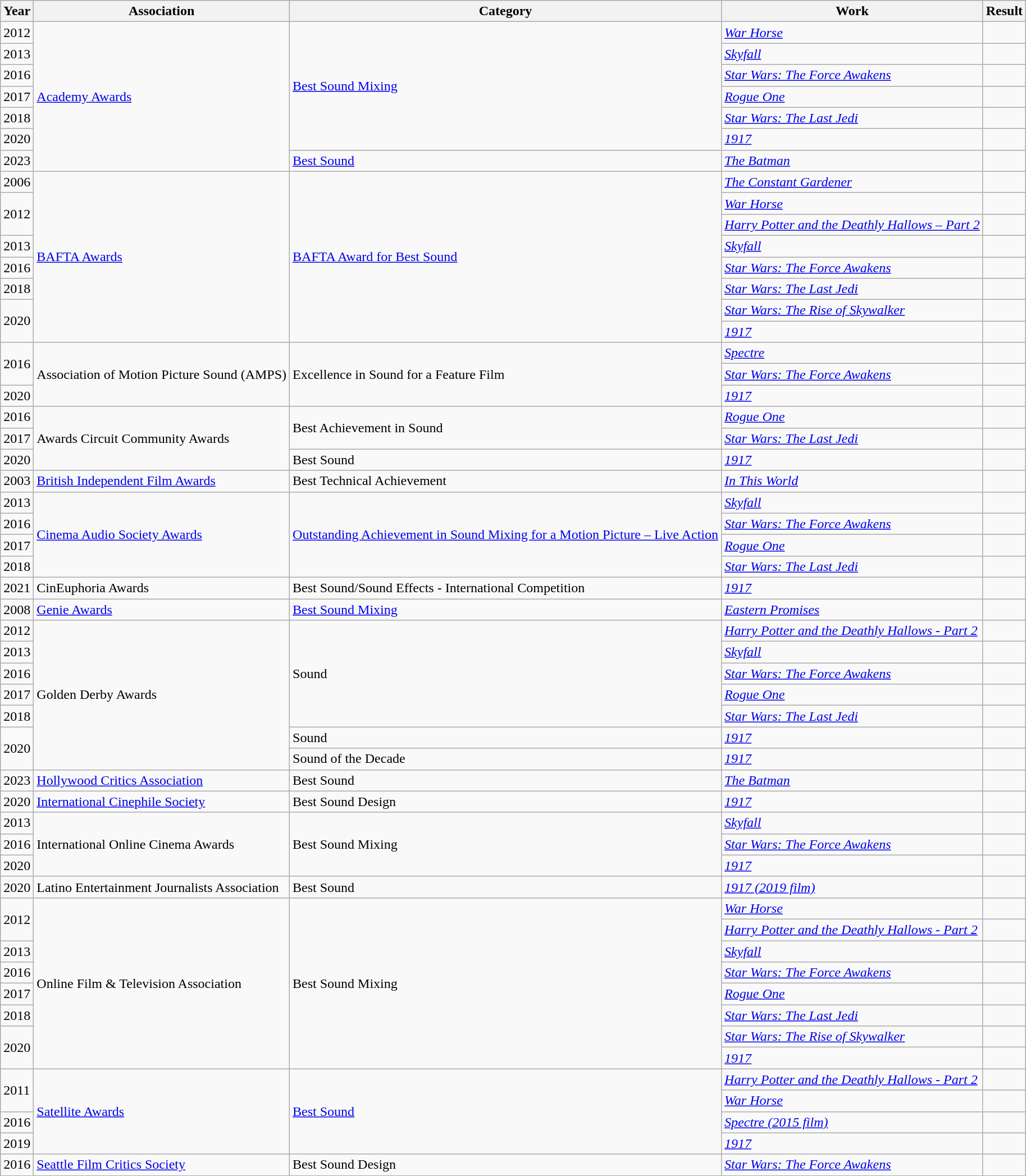<table class="wikitable">
<tr>
<th>Year</th>
<th>Association</th>
<th>Category</th>
<th>Work</th>
<th>Result</th>
</tr>
<tr>
<td>2012</td>
<td rowspan=7><a href='#'>Academy Awards</a></td>
<td rowspan=6><a href='#'>Best Sound Mixing</a></td>
<td><em><a href='#'>War Horse</a></em></td>
<td></td>
</tr>
<tr>
<td>2013</td>
<td><em><a href='#'>Skyfall</a></em></td>
<td></td>
</tr>
<tr>
<td>2016</td>
<td><em><a href='#'>Star Wars: The Force Awakens</a></em></td>
<td></td>
</tr>
<tr>
<td>2017</td>
<td><em><a href='#'>Rogue One</a></em></td>
<td></td>
</tr>
<tr>
<td>2018</td>
<td><em><a href='#'>Star Wars: The Last Jedi</a></em></td>
<td></td>
</tr>
<tr>
<td>2020</td>
<td><em><a href='#'>1917</a></em></td>
<td></td>
</tr>
<tr>
<td>2023</td>
<td><a href='#'>Best Sound</a></td>
<td><em><a href='#'>The Batman</a></em></td>
<td></td>
</tr>
<tr>
<td>2006</td>
<td rowspan=8><a href='#'>BAFTA Awards</a></td>
<td rowspan=8><a href='#'>BAFTA Award for Best Sound</a></td>
<td><em><a href='#'>The Constant Gardener</a></em></td>
<td></td>
</tr>
<tr>
<td rowspan=2>2012</td>
<td><em><a href='#'>War Horse</a></em></td>
<td></td>
</tr>
<tr>
<td><em><a href='#'>Harry Potter and the Deathly Hallows – Part 2</a></em></td>
<td></td>
</tr>
<tr>
<td>2013</td>
<td><em><a href='#'>Skyfall</a></em></td>
<td></td>
</tr>
<tr>
<td>2016</td>
<td><em><a href='#'>Star Wars: The Force Awakens</a></em></td>
<td></td>
</tr>
<tr>
<td>2018</td>
<td><em><a href='#'>Star Wars: The Last Jedi</a></em></td>
<td></td>
</tr>
<tr>
<td rowspan=2>2020</td>
<td><em><a href='#'>Star Wars: The Rise of Skywalker</a></em></td>
<td></td>
</tr>
<tr>
<td><em><a href='#'>1917</a></em></td>
<td></td>
</tr>
<tr>
<td rowspan=2>2016</td>
<td rowspan=3>Association of Motion Picture Sound (AMPS)</td>
<td rowspan=3>Excellence in Sound for a Feature Film</td>
<td><em><a href='#'>Spectre</a></em></td>
<td></td>
</tr>
<tr>
<td><em><a href='#'>Star Wars: The Force Awakens</a></em></td>
<td></td>
</tr>
<tr>
<td>2020</td>
<td><em><a href='#'>1917</a></em></td>
<td></td>
</tr>
<tr>
<td>2016</td>
<td rowspan=3>Awards Circuit Community Awards</td>
<td rowspan=2>Best Achievement in Sound</td>
<td><em><a href='#'>Rogue One</a></em></td>
<td></td>
</tr>
<tr>
<td>2017</td>
<td><em><a href='#'>Star Wars: The Last Jedi</a></em></td>
<td></td>
</tr>
<tr>
<td>2020</td>
<td>Best Sound</td>
<td><em><a href='#'>1917</a></em></td>
<td></td>
</tr>
<tr>
<td>2003</td>
<td><a href='#'>British Independent Film Awards</a></td>
<td>Best Technical Achievement</td>
<td><em><a href='#'>In This World</a></em></td>
<td></td>
</tr>
<tr>
<td>2013</td>
<td rowspan=4><a href='#'>Cinema Audio Society Awards</a></td>
<td rowspan=4><a href='#'>Outstanding Achievement in Sound Mixing for a Motion Picture – Live Action</a></td>
<td><em><a href='#'>Skyfall</a></em></td>
<td></td>
</tr>
<tr>
<td>2016</td>
<td><em><a href='#'>Star Wars: The Force Awakens</a></em></td>
<td></td>
</tr>
<tr>
<td>2017</td>
<td><em><a href='#'>Rogue One</a></em></td>
<td></td>
</tr>
<tr>
<td>2018</td>
<td><em><a href='#'>Star Wars: The Last Jedi</a></em></td>
<td></td>
</tr>
<tr>
<td>2021</td>
<td>CinEuphoria Awards</td>
<td>Best Sound/Sound Effects - International Competition</td>
<td><em><a href='#'>1917</a></em></td>
<td></td>
</tr>
<tr>
<td>2008</td>
<td><a href='#'>Genie Awards</a></td>
<td><a href='#'>Best Sound Mixing</a></td>
<td><em><a href='#'>Eastern Promises</a></em></td>
<td></td>
</tr>
<tr>
<td>2012</td>
<td rowspan=7>Golden Derby Awards</td>
<td rowspan=5>Sound</td>
<td><em><a href='#'>Harry Potter and the Deathly Hallows - Part 2</a></em></td>
<td></td>
</tr>
<tr>
<td>2013</td>
<td><em><a href='#'>Skyfall</a></em></td>
<td></td>
</tr>
<tr>
<td>2016</td>
<td><em><a href='#'>Star Wars: The Force Awakens</a></em></td>
<td></td>
</tr>
<tr>
<td>2017</td>
<td><em><a href='#'>Rogue One</a></em></td>
<td></td>
</tr>
<tr>
<td>2018</td>
<td><em><a href='#'>Star Wars: The Last Jedi</a></em></td>
<td></td>
</tr>
<tr>
<td rowspan=2>2020</td>
<td>Sound</td>
<td><em><a href='#'>1917</a></em></td>
<td></td>
</tr>
<tr>
<td>Sound of the Decade</td>
<td><em><a href='#'>1917</a></em></td>
<td></td>
</tr>
<tr>
<td>2023</td>
<td><a href='#'>Hollywood Critics Association</a></td>
<td>Best Sound</td>
<td><em><a href='#'>The Batman</a></em></td>
<td></td>
</tr>
<tr>
<td>2020</td>
<td><a href='#'>International Cinephile Society</a></td>
<td>Best Sound Design</td>
<td><em><a href='#'>1917</a></em></td>
<td></td>
</tr>
<tr>
<td>2013</td>
<td rowspan=3>International Online Cinema Awards</td>
<td rowspan=3>Best Sound Mixing</td>
<td><em><a href='#'>Skyfall</a></em></td>
<td></td>
</tr>
<tr>
<td>2016</td>
<td><em><a href='#'>Star Wars: The Force Awakens</a></em></td>
<td></td>
</tr>
<tr>
<td>2020</td>
<td><em><a href='#'>1917</a></em></td>
<td></td>
</tr>
<tr>
<td>2020</td>
<td>Latino Entertainment Journalists Association</td>
<td>Best Sound</td>
<td><em><a href='#'>1917 (2019 film)</a></em></td>
<td></td>
</tr>
<tr>
<td rowspan=2>2012</td>
<td rowspan=8>Online Film & Television Association</td>
<td rowspan=8>Best Sound Mixing</td>
<td><em><a href='#'>War Horse</a></em></td>
<td></td>
</tr>
<tr>
<td><em><a href='#'>Harry Potter and the Deathly Hallows - Part 2</a></em></td>
<td></td>
</tr>
<tr>
<td>2013</td>
<td><em><a href='#'>Skyfall</a></em></td>
<td></td>
</tr>
<tr>
<td>2016</td>
<td><em><a href='#'>Star Wars: The Force Awakens</a></em></td>
<td></td>
</tr>
<tr>
<td>2017</td>
<td><em><a href='#'>Rogue One</a></em></td>
<td></td>
</tr>
<tr>
<td>2018</td>
<td><em><a href='#'>Star Wars: The Last Jedi</a></em></td>
<td></td>
</tr>
<tr>
<td rowspan=2>2020</td>
<td><em><a href='#'>Star Wars: The Rise of Skywalker</a></em></td>
<td></td>
</tr>
<tr>
<td><em><a href='#'>1917</a></em></td>
<td></td>
</tr>
<tr>
<td rowspan=2>2011</td>
<td rowspan=4><a href='#'>Satellite Awards</a></td>
<td rowspan=4><a href='#'>Best Sound</a></td>
<td><em><a href='#'>Harry Potter and the Deathly Hallows - Part 2</a></em></td>
<td></td>
</tr>
<tr>
<td><em><a href='#'>War Horse</a></em></td>
<td></td>
</tr>
<tr>
<td>2016</td>
<td><em><a href='#'>Spectre (2015 film)</a></em></td>
<td></td>
</tr>
<tr>
<td>2019</td>
<td><em><a href='#'>1917</a></em></td>
<td></td>
</tr>
<tr>
<td>2016</td>
<td><a href='#'>Seattle Film Critics Society</a></td>
<td>Best Sound Design</td>
<td><em><a href='#'>Star Wars: The Force Awakens</a></em></td>
<td></td>
</tr>
<tr>
</tr>
</table>
